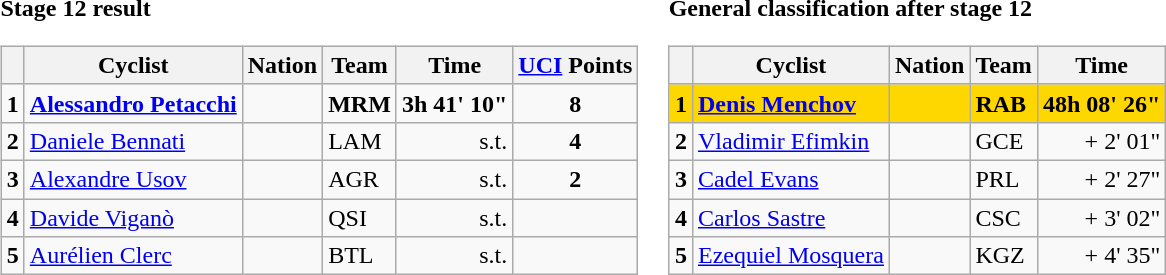<table>
<tr>
<td><strong>Stage 12 result</strong><br><table class="wikitable">
<tr>
<th></th>
<th>Cyclist</th>
<th>Nation</th>
<th>Team</th>
<th>Time</th>
<th><a href='#'>UCI</a> Points</th>
</tr>
<tr>
<td><strong>1</strong></td>
<td><strong><a href='#'>Alessandro Petacchi</a></strong></td>
<td><strong></strong></td>
<td><strong>MRM</strong></td>
<td align=right><strong>3h 41' 10"</strong></td>
<td align=center><strong>8</strong></td>
</tr>
<tr>
<td><strong>2</strong></td>
<td><a href='#'>Daniele Bennati</a></td>
<td></td>
<td>LAM</td>
<td align="right">s.t.</td>
<td align=center><strong>4</strong></td>
</tr>
<tr>
<td><strong>3</strong></td>
<td><a href='#'>Alexandre Usov</a></td>
<td></td>
<td>AGR</td>
<td align="right">s.t.</td>
<td align=center><strong>2</strong></td>
</tr>
<tr>
<td><strong>4</strong></td>
<td><a href='#'>Davide Viganò</a></td>
<td></td>
<td>QSI</td>
<td align="right">s.t.</td>
<td></td>
</tr>
<tr>
<td><strong>5</strong></td>
<td><a href='#'>Aurélien Clerc</a></td>
<td></td>
<td>BTL</td>
<td align="right">s.t.</td>
<td></td>
</tr>
</table>
</td>
<td><strong>General classification after stage 12</strong><br><table class="wikitable">
<tr>
<th></th>
<th>Cyclist</th>
<th>Nation</th>
<th>Team</th>
<th>Time</th>
</tr>
<tr bgcolor=gold>
<td><strong>1</strong></td>
<td><strong><a href='#'>Denis Menchov</a></strong></td>
<td><strong></strong></td>
<td><strong>RAB</strong></td>
<td align=right><strong>48h 08' 26"</strong></td>
</tr>
<tr>
<td><strong>2</strong></td>
<td><a href='#'>Vladimir Efimkin</a></td>
<td></td>
<td>GCE</td>
<td align=right>+ 2' 01"</td>
</tr>
<tr>
<td><strong>3</strong></td>
<td><a href='#'>Cadel Evans</a></td>
<td></td>
<td>PRL</td>
<td align="right">+ 2' 27"</td>
</tr>
<tr>
<td><strong>4</strong></td>
<td><a href='#'>Carlos Sastre</a></td>
<td></td>
<td>CSC</td>
<td align="right">+ 3' 02"</td>
</tr>
<tr>
<td><strong>5</strong></td>
<td><a href='#'>Ezequiel Mosquera</a></td>
<td></td>
<td>KGZ</td>
<td align="right">+ 4' 35"</td>
</tr>
</table>
</td>
</tr>
</table>
